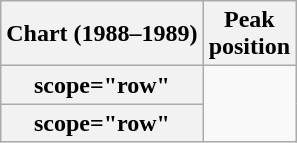<table class="wikitable sortable plainrowheaders">
<tr>
<th scope="col">Chart (1988–1989)</th>
<th scope="col">Peak<br>position</th>
</tr>
<tr>
<th>scope="row"</th>
</tr>
<tr>
<th>scope="row"</th>
</tr>
</table>
